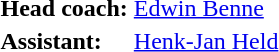<table>
<tr>
<td><strong>Head coach:</strong></td>
<td><a href='#'>Edwin Benne</a></td>
</tr>
<tr>
<td><strong>Assistant:</strong></td>
<td><a href='#'>Henk-Jan Held</a></td>
</tr>
</table>
